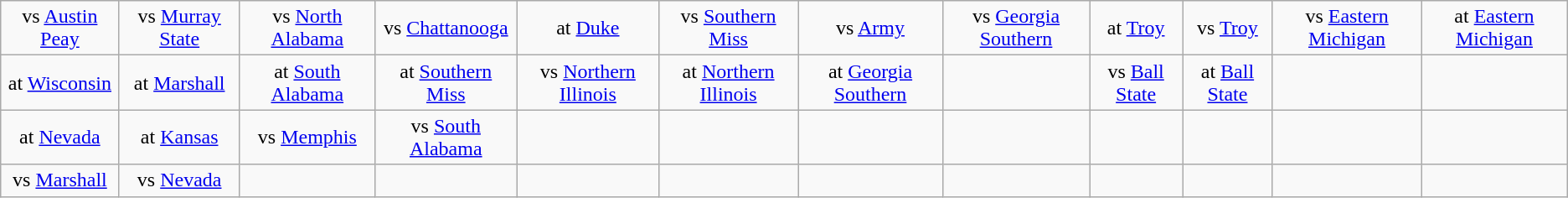<table class="wikitable" style="text-align:center;">
<tr>
<td>vs <a href='#'>Austin Peay</a></td>
<td>vs <a href='#'>Murray State</a></td>
<td>vs <a href='#'>North Alabama</a></td>
<td>vs <a href='#'>Chattanooga</a></td>
<td>at <a href='#'>Duke</a></td>
<td>vs <a href='#'>Southern Miss</a></td>
<td>vs <a href='#'>Army</a></td>
<td>vs <a href='#'>Georgia Southern</a></td>
<td>at <a href='#'>Troy</a></td>
<td>vs <a href='#'>Troy</a></td>
<td>vs <a href='#'>Eastern Michigan</a></td>
<td>at <a href='#'>Eastern Michigan</a></td>
</tr>
<tr>
<td>at <a href='#'>Wisconsin</a></td>
<td>at <a href='#'>Marshall</a></td>
<td>at <a href='#'>South Alabama</a></td>
<td>at <a href='#'>Southern Miss</a></td>
<td>vs <a href='#'>Northern Illinois</a></td>
<td>at <a href='#'>Northern Illinois</a></td>
<td>at <a href='#'>Georgia Southern</a></td>
<td></td>
<td>vs <a href='#'>Ball State</a></td>
<td>at <a href='#'>Ball State</a></td>
<td></td>
<td></td>
</tr>
<tr>
<td>at <a href='#'>Nevada</a></td>
<td>at <a href='#'>Kansas</a></td>
<td>vs <a href='#'>Memphis</a></td>
<td>vs <a href='#'>South Alabama</a></td>
<td></td>
<td></td>
<td></td>
<td></td>
<td></td>
<td></td>
<td></td>
<td></td>
</tr>
<tr>
<td>vs <a href='#'>Marshall</a></td>
<td>vs <a href='#'>Nevada</a></td>
<td></td>
<td></td>
<td></td>
<td></td>
<td></td>
<td></td>
<td></td>
<td></td>
<td></td>
<td></td>
</tr>
</table>
